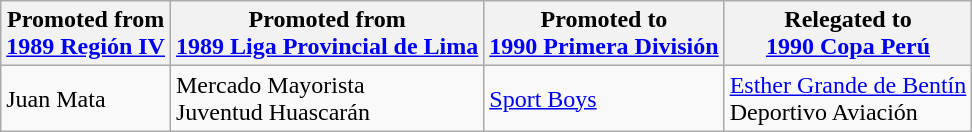<table class="wikitable">
<tr>
<th>Promoted from<br><a href='#'>1989 Región IV</a></th>
<th>Promoted from<br><a href='#'>1989 Liga Provincial de Lima</a></th>
<th>Promoted to<br><a href='#'>1990 Primera División</a></th>
<th>Relegated to<br><a href='#'>1990 Copa Perú</a></th>
</tr>
<tr>
<td> Juan Mata </td>
<td> Mercado Mayorista <br>  Juventud Huascarán </td>
<td> <a href='#'>Sport Boys</a> </td>
<td> <a href='#'>Esther Grande de Bentín</a> <br> Deportivo Aviación </td>
</tr>
</table>
